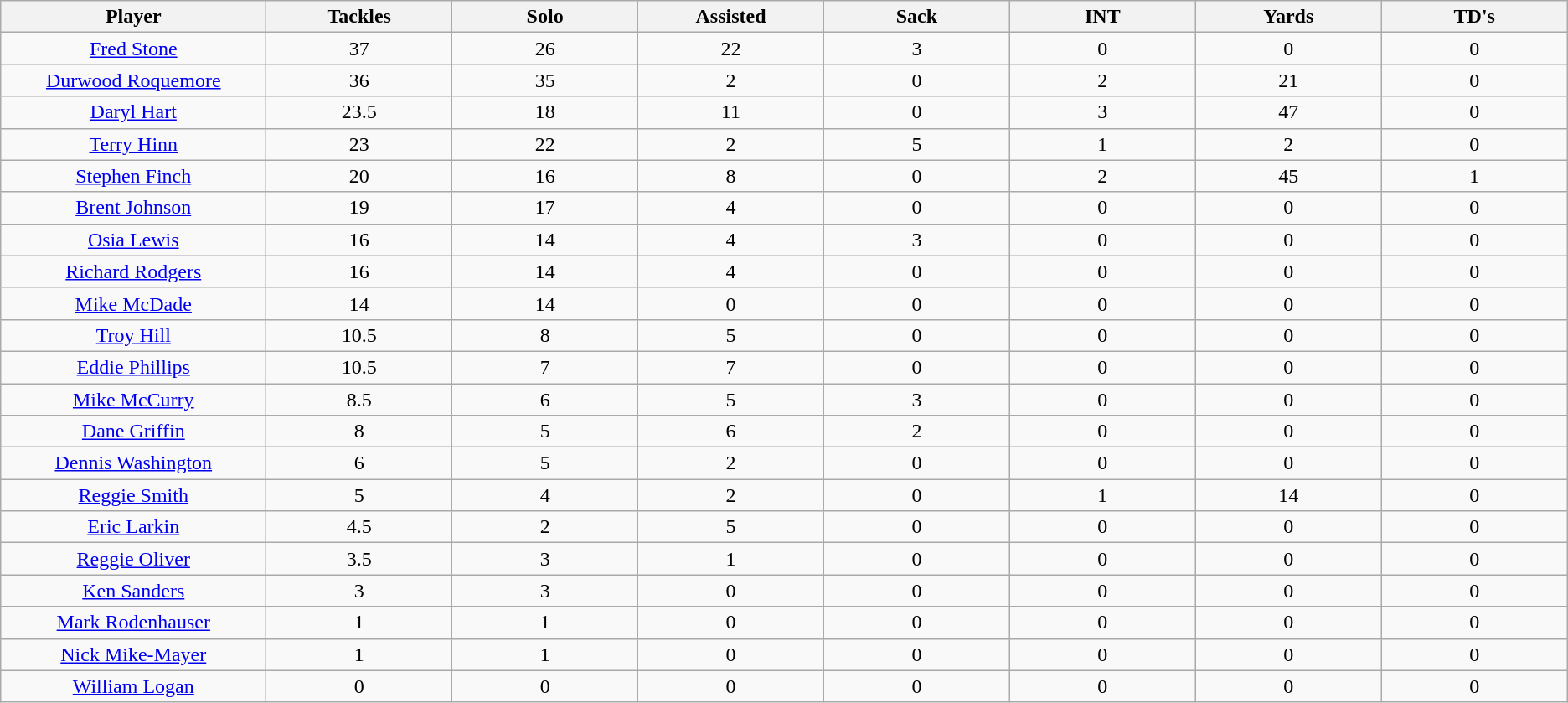<table class="wikitable sortable">
<tr>
<th bgcolor="#DDDDFF" width="10%">Player</th>
<th bgcolor="#DDDDFF" width="7%">Tackles</th>
<th bgcolor="#DDDDFF" width="7%">Solo</th>
<th bgcolor="#DDDDFF" width="7%">Assisted</th>
<th bgcolor="#DDDDFF" width="7%">Sack</th>
<th bgcolor="#DDDDFF" width="7%">INT</th>
<th bgcolor="#DDDDFF" width="7%">Yards</th>
<th bgcolor="#DDDDFF" width="7%">TD's</th>
</tr>
<tr align="center">
<td><a href='#'>Fred Stone</a></td>
<td>37</td>
<td>26</td>
<td>22</td>
<td>3</td>
<td>0</td>
<td>0</td>
<td>0</td>
</tr>
<tr align="center">
<td><a href='#'>Durwood Roquemore</a></td>
<td>36</td>
<td>35</td>
<td>2</td>
<td>0</td>
<td>2</td>
<td>21</td>
<td>0</td>
</tr>
<tr align="center">
<td><a href='#'>Daryl Hart</a></td>
<td>23.5</td>
<td>18</td>
<td>11</td>
<td>0</td>
<td>3</td>
<td>47</td>
<td>0</td>
</tr>
<tr align="center">
<td><a href='#'>Terry Hinn</a></td>
<td>23</td>
<td>22</td>
<td>2</td>
<td>5</td>
<td>1</td>
<td>2</td>
<td>0</td>
</tr>
<tr align="center">
<td><a href='#'>Stephen Finch</a></td>
<td>20</td>
<td>16</td>
<td>8</td>
<td>0</td>
<td>2</td>
<td>45</td>
<td>1</td>
</tr>
<tr align="center">
<td><a href='#'>Brent Johnson</a></td>
<td>19</td>
<td>17</td>
<td>4</td>
<td>0</td>
<td>0</td>
<td>0</td>
<td>0</td>
</tr>
<tr align="center">
<td><a href='#'>Osia Lewis</a></td>
<td>16</td>
<td>14</td>
<td>4</td>
<td>3</td>
<td>0</td>
<td>0</td>
<td>0</td>
</tr>
<tr align="center">
<td><a href='#'>Richard Rodgers</a></td>
<td>16</td>
<td>14</td>
<td>4</td>
<td>0</td>
<td>0</td>
<td>0</td>
<td>0</td>
</tr>
<tr align="center">
<td><a href='#'>Mike McDade</a></td>
<td>14</td>
<td>14</td>
<td>0</td>
<td>0</td>
<td>0</td>
<td>0</td>
<td>0</td>
</tr>
<tr align="center">
<td><a href='#'>Troy Hill</a></td>
<td>10.5</td>
<td>8</td>
<td>5</td>
<td>0</td>
<td>0</td>
<td>0</td>
<td>0</td>
</tr>
<tr align="center">
<td><a href='#'>Eddie Phillips</a></td>
<td>10.5</td>
<td>7</td>
<td>7</td>
<td>0</td>
<td>0</td>
<td>0</td>
<td>0</td>
</tr>
<tr align="center">
<td><a href='#'>Mike McCurry</a></td>
<td>8.5</td>
<td>6</td>
<td>5</td>
<td>3</td>
<td>0</td>
<td>0</td>
<td>0</td>
</tr>
<tr align="center">
<td><a href='#'>Dane Griffin</a></td>
<td>8</td>
<td>5</td>
<td>6</td>
<td>2</td>
<td>0</td>
<td>0</td>
<td>0</td>
</tr>
<tr align="center">
<td><a href='#'>Dennis Washington</a></td>
<td>6</td>
<td>5</td>
<td>2</td>
<td>0</td>
<td>0</td>
<td>0</td>
<td>0</td>
</tr>
<tr align="center">
<td><a href='#'>Reggie Smith</a></td>
<td>5</td>
<td>4</td>
<td>2</td>
<td>0</td>
<td>1</td>
<td>14</td>
<td>0</td>
</tr>
<tr align="center">
<td><a href='#'>Eric Larkin</a></td>
<td>4.5</td>
<td>2</td>
<td>5</td>
<td>0</td>
<td>0</td>
<td>0</td>
<td>0</td>
</tr>
<tr align="center">
<td><a href='#'>Reggie Oliver</a></td>
<td>3.5</td>
<td>3</td>
<td>1</td>
<td>0</td>
<td>0</td>
<td>0</td>
<td>0</td>
</tr>
<tr align="center">
<td><a href='#'>Ken Sanders</a></td>
<td>3</td>
<td>3</td>
<td>0</td>
<td>0</td>
<td>0</td>
<td>0</td>
<td>0</td>
</tr>
<tr align="center">
<td><a href='#'>Mark Rodenhauser</a></td>
<td>1</td>
<td>1</td>
<td>0</td>
<td>0</td>
<td>0</td>
<td>0</td>
<td>0</td>
</tr>
<tr align="center">
<td><a href='#'>Nick Mike-Mayer</a></td>
<td>1</td>
<td>1</td>
<td>0</td>
<td>0</td>
<td>0</td>
<td>0</td>
<td>0</td>
</tr>
<tr align="center">
<td><a href='#'>William Logan</a></td>
<td>0</td>
<td>0</td>
<td>0</td>
<td>0</td>
<td>0</td>
<td>0</td>
<td>0</td>
</tr>
</table>
